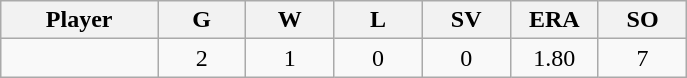<table class="wikitable sortable">
<tr>
<th bgcolor="#DDDDFF" width="16%">Player</th>
<th bgcolor="#DDDDFF" width="9%">G</th>
<th bgcolor="#DDDDFF" width="9%">W</th>
<th bgcolor="#DDDDFF" width="9%">L</th>
<th bgcolor="#DDDDFF" width="9%">SV</th>
<th bgcolor="#DDDDFF" width="9%">ERA</th>
<th bgcolor="#DDDDFF" width="9%">SO</th>
</tr>
<tr align="center">
<td></td>
<td>2</td>
<td>1</td>
<td>0</td>
<td>0</td>
<td>1.80</td>
<td>7</td>
</tr>
</table>
